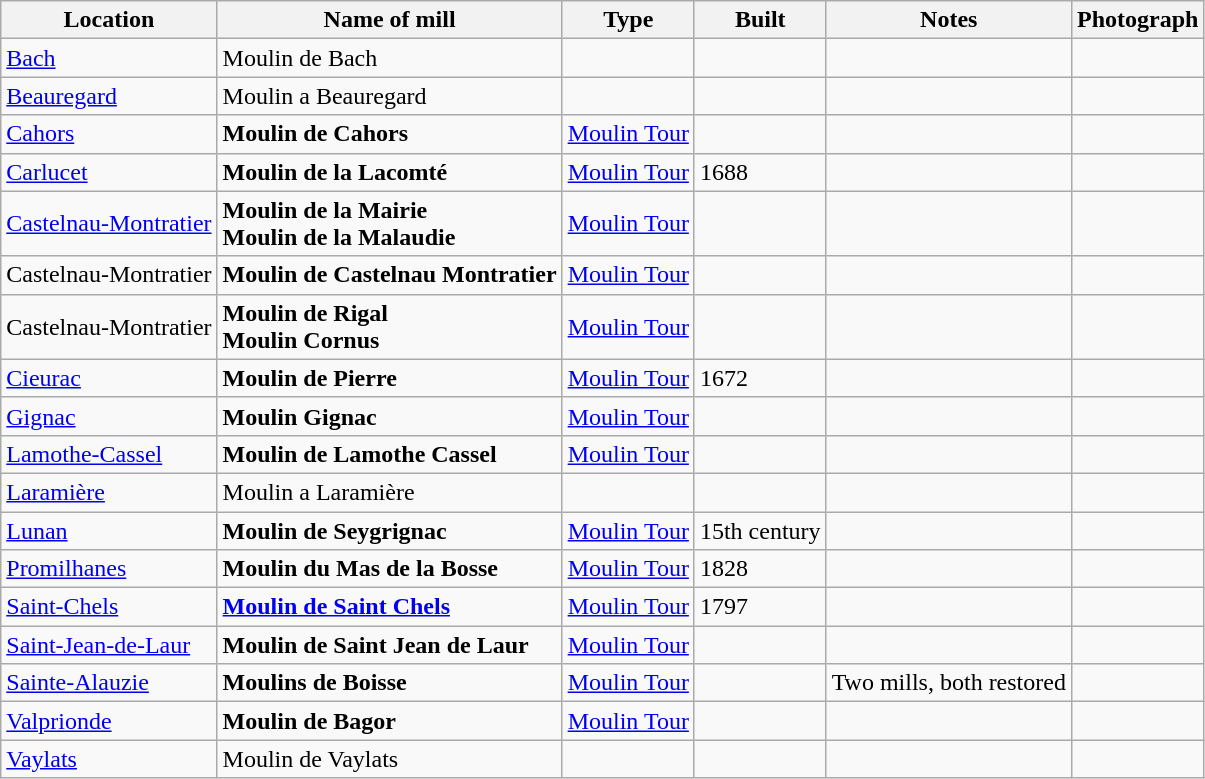<table class="wikitable">
<tr>
<th>Location</th>
<th>Name of mill</th>
<th>Type</th>
<th>Built</th>
<th>Notes</th>
<th>Photograph</th>
</tr>
<tr>
<td><a href='#'>Bach</a></td>
<td>Moulin de Bach</td>
<td></td>
<td></td>
<td></td>
<td></td>
</tr>
<tr>
<td><a href='#'>Beauregard</a></td>
<td>Moulin a Beauregard</td>
<td></td>
<td></td>
<td></td>
<td></td>
</tr>
<tr>
<td><a href='#'>Cahors</a></td>
<td><strong>Moulin de Cahors</strong></td>
<td><a href='#'>Moulin Tour</a></td>
<td></td>
<td></td>
<td></td>
</tr>
<tr>
<td><a href='#'>Carlucet</a></td>
<td><strong>Moulin de la Lacomté</strong></td>
<td><a href='#'>Moulin Tour</a></td>
<td>1688</td>
<td> </td>
<td></td>
</tr>
<tr>
<td><a href='#'>Castelnau-Montratier</a></td>
<td><strong>Moulin de la Mairie<br>Moulin de la Malaudie</strong></td>
<td><a href='#'>Moulin Tour</a></td>
<td></td>
<td> </td>
<td></td>
</tr>
<tr>
<td>Castelnau-Montratier</td>
<td><strong>Moulin de Castelnau Montratier</strong></td>
<td><a href='#'>Moulin Tour</a></td>
<td></td>
<td> </td>
<td></td>
</tr>
<tr>
<td>Castelnau-Montratier</td>
<td><strong>Moulin de Rigal<br>Moulin Cornus</strong></td>
<td><a href='#'>Moulin Tour</a></td>
<td></td>
<td> </td>
<td></td>
</tr>
<tr>
<td><a href='#'>Cieurac</a></td>
<td><strong>Moulin de Pierre</strong></td>
<td><a href='#'>Moulin Tour</a></td>
<td>1672</td>
<td> </td>
<td></td>
</tr>
<tr>
<td><a href='#'>Gignac</a></td>
<td><strong>Moulin Gignac</strong></td>
<td><a href='#'>Moulin Tour</a></td>
<td></td>
<td></td>
<td></td>
</tr>
<tr>
<td><a href='#'>Lamothe-Cassel</a></td>
<td><strong>Moulin de Lamothe Cassel</strong></td>
<td><a href='#'>Moulin Tour</a></td>
<td></td>
<td> </td>
<td></td>
</tr>
<tr>
<td><a href='#'>Laramière</a></td>
<td>Moulin a Laramière</td>
<td></td>
<td></td>
<td></td>
<td></td>
</tr>
<tr>
<td><a href='#'>Lunan</a></td>
<td><strong>Moulin de Seygrignac</strong></td>
<td><a href='#'>Moulin Tour</a></td>
<td>15th century</td>
<td> </td>
<td></td>
</tr>
<tr>
<td><a href='#'>Promilhanes</a></td>
<td><strong>Moulin du Mas de la Bosse</strong></td>
<td><a href='#'>Moulin Tour</a></td>
<td>1828</td>
<td> </td>
<td></td>
</tr>
<tr>
<td><a href='#'>Saint-Chels</a></td>
<td><a href='#'><strong>Moulin de Saint Chels</strong></a></td>
<td><a href='#'>Moulin Tour</a></td>
<td>1797</td>
<td> </td>
<td></td>
</tr>
<tr>
<td><a href='#'>Saint-Jean-de-Laur</a></td>
<td><strong>Moulin de Saint Jean de Laur</strong></td>
<td><a href='#'>Moulin Tour</a></td>
<td></td>
<td> </td>
<td></td>
</tr>
<tr>
<td><a href='#'>Sainte-Alauzie</a></td>
<td><strong>Moulins de Boisse</strong></td>
<td><a href='#'>Moulin Tour</a></td>
<td></td>
<td>Two mills, both restored<br> </td>
<td></td>
</tr>
<tr>
<td><a href='#'>Valprionde</a></td>
<td><strong>Moulin de Bagor</strong></td>
<td><a href='#'>Moulin Tour</a></td>
<td></td>
<td></td>
<td></td>
</tr>
<tr>
<td><a href='#'>Vaylats</a></td>
<td>Moulin de Vaylats</td>
<td></td>
<td></td>
<td></td>
<td></td>
</tr>
</table>
